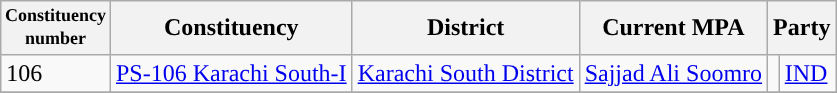<table class="wikitable">
<tr>
<th width="50px" style="font-size:75%">Constituency number</th>
<th>Constituency</th>
<th>District</th>
<th>Current MPA</th>
<th colspan="2">Party</th>
</tr>
<tr>
<td>106</td>
<td><a href='#'>PS-106 Karachi South-I</a></td>
<td><a href='#'>Karachi South District</a></td>
<td><a href='#'>Sajjad Ali Soomro</a></td>
<td></td>
<td><a href='#'>IND</a></td>
</tr>
<tr>
</tr>
</table>
